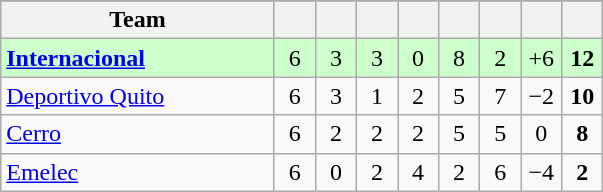<table class="wikitable" align="left" style="text-align:center">
<tr>
</tr>
<tr>
<th width="175">Team</th>
<th width="20"></th>
<th width="20"></th>
<th width="20"></th>
<th width="20"></th>
<th width="20"></th>
<th width="20"></th>
<th width="20"></th>
<th width="20"></th>
</tr>
<tr bgcolor=#ccffcc>
<td align=left> <strong><a href='#'>Internacional</a></strong></td>
<td>6</td>
<td>3</td>
<td>3</td>
<td>0</td>
<td>8</td>
<td>2</td>
<td>+6</td>
<td><strong>12</strong></td>
</tr>
<tr>
<td align=left> <a href='#'>Deportivo Quito</a></td>
<td>6</td>
<td>3</td>
<td>1</td>
<td>2</td>
<td>5</td>
<td>7</td>
<td>−2</td>
<td><strong>10</strong></td>
</tr>
<tr>
<td align=left> <a href='#'>Cerro</a></td>
<td>6</td>
<td>2</td>
<td>2</td>
<td>2</td>
<td>5</td>
<td>5</td>
<td>0</td>
<td><strong>8</strong></td>
</tr>
<tr>
<td align=left> <a href='#'>Emelec</a></td>
<td>6</td>
<td>0</td>
<td>2</td>
<td>4</td>
<td>2</td>
<td>6</td>
<td>−4</td>
<td><strong>2</strong></td>
</tr>
</table>
